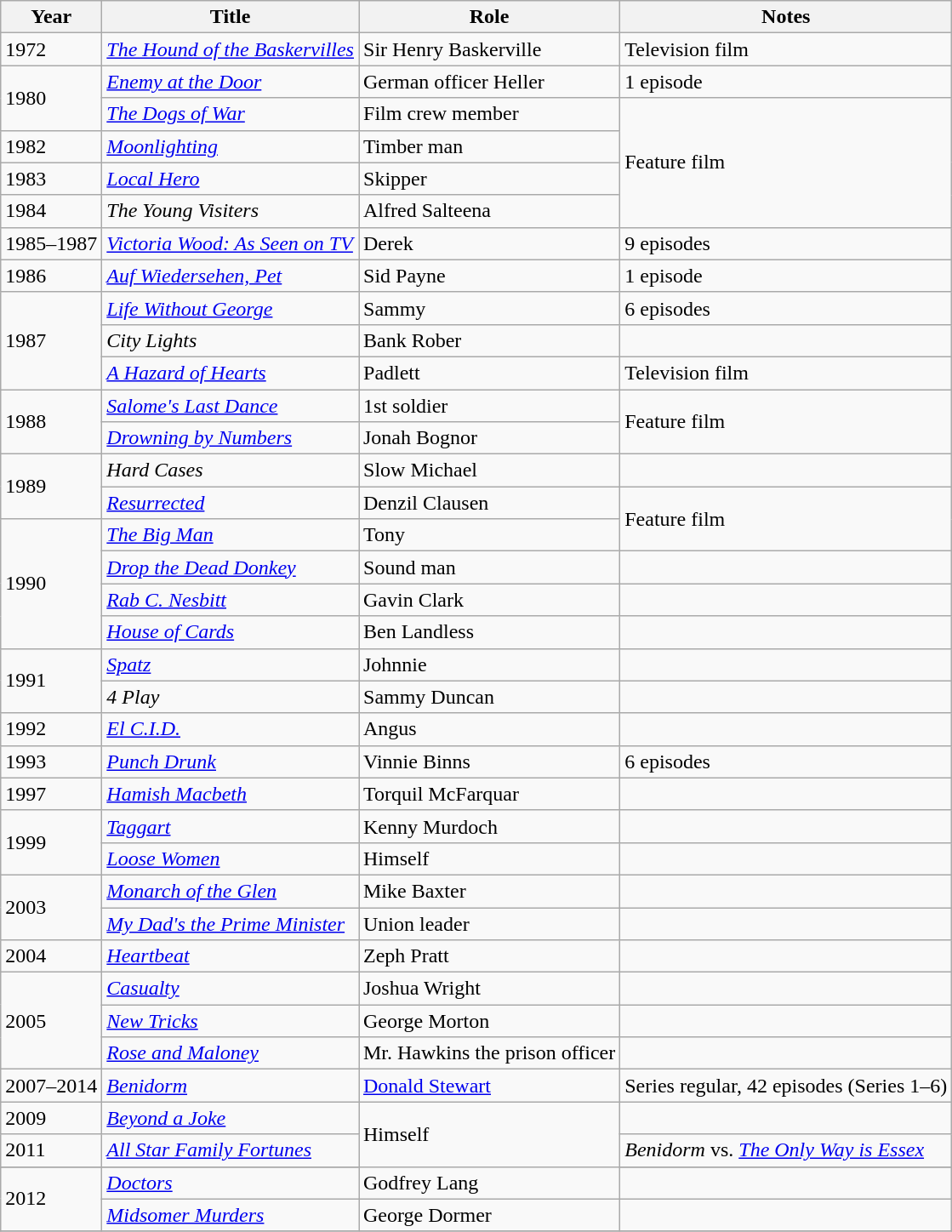<table class="wikitable sortable">
<tr>
<th>Year</th>
<th>Title</th>
<th>Role</th>
<th>Notes</th>
</tr>
<tr>
<td>1972</td>
<td><em><a href='#'>The Hound of the Baskervilles</a></em></td>
<td>Sir Henry Baskerville</td>
<td>Television film</td>
</tr>
<tr>
<td rowspan="2">1980</td>
<td><em><a href='#'>Enemy at the Door</a></em></td>
<td>German officer Heller</td>
<td>1 episode</td>
</tr>
<tr>
<td><em><a href='#'>The Dogs of War</a></em></td>
<td>Film crew member</td>
<td rowspan=4>Feature film</td>
</tr>
<tr>
<td>1982</td>
<td><em><a href='#'>Moonlighting</a></em></td>
<td>Timber man</td>
</tr>
<tr>
<td>1983</td>
<td><em><a href='#'>Local Hero</a></em></td>
<td>Skipper</td>
</tr>
<tr>
<td>1984</td>
<td><em>The Young Visiters</em></td>
<td>Alfred Salteena</td>
</tr>
<tr>
<td>1985–1987</td>
<td><em><a href='#'>Victoria Wood: As Seen on TV</a></em></td>
<td>Derek</td>
<td>9 episodes</td>
</tr>
<tr>
<td>1986</td>
<td><em><a href='#'>Auf Wiedersehen, Pet</a></em></td>
<td>Sid Payne</td>
<td>1 episode</td>
</tr>
<tr>
<td rowspan=3>1987</td>
<td><em><a href='#'>Life Without George</a></em></td>
<td>Sammy</td>
<td>6 episodes</td>
</tr>
<tr>
<td><em>City Lights</em></td>
<td>Bank Rober</td>
<td></td>
</tr>
<tr>
<td><em><a href='#'>A Hazard of Hearts</a></em></td>
<td>Padlett</td>
<td>Television film</td>
</tr>
<tr>
<td rowspan=2>1988</td>
<td><em><a href='#'>Salome's Last Dance</a></em></td>
<td>1st soldier</td>
<td rowspan=2>Feature film</td>
</tr>
<tr>
<td><em><a href='#'>Drowning by Numbers</a></em></td>
<td>Jonah Bognor</td>
</tr>
<tr>
<td rowspan=2>1989</td>
<td><em>Hard Cases</em></td>
<td>Slow Michael</td>
<td></td>
</tr>
<tr>
<td><em><a href='#'>Resurrected</a></em></td>
<td>Denzil Clausen</td>
<td rowspan=2>Feature film</td>
</tr>
<tr>
<td rowspan=4>1990</td>
<td><em><a href='#'>The Big Man</a></em></td>
<td>Tony</td>
</tr>
<tr>
<td><em><a href='#'>Drop the Dead Donkey</a></em></td>
<td>Sound man</td>
<td></td>
</tr>
<tr>
<td><em><a href='#'>Rab C. Nesbitt</a></em></td>
<td>Gavin Clark</td>
<td></td>
</tr>
<tr>
<td><em><a href='#'>House of Cards</a></em></td>
<td>Ben Landless</td>
<td></td>
</tr>
<tr>
<td rowspan=2>1991</td>
<td><em><a href='#'>Spatz</a></em></td>
<td>Johnnie</td>
<td></td>
</tr>
<tr>
<td><em>4 Play</em></td>
<td>Sammy Duncan</td>
<td></td>
</tr>
<tr>
<td>1992</td>
<td><em><a href='#'>El C.I.D.</a></em></td>
<td>Angus</td>
<td></td>
</tr>
<tr>
<td>1993</td>
<td><em><a href='#'>Punch Drunk</a></em></td>
<td>Vinnie Binns</td>
<td>6 episodes</td>
</tr>
<tr>
<td>1997</td>
<td><em><a href='#'>Hamish Macbeth</a></em></td>
<td>Torquil McFarquar</td>
<td></td>
</tr>
<tr>
<td rowspan=2>1999</td>
<td><em><a href='#'>Taggart</a></em></td>
<td>Kenny Murdoch</td>
<td></td>
</tr>
<tr>
<td><em><a href='#'>Loose Women</a></em></td>
<td>Himself</td>
<td></td>
</tr>
<tr>
<td rowspan=2>2003</td>
<td><em><a href='#'>Monarch of the Glen</a></em></td>
<td>Mike Baxter</td>
<td></td>
</tr>
<tr>
<td><em><a href='#'>My Dad's the Prime Minister</a></em></td>
<td>Union leader</td>
<td></td>
</tr>
<tr>
<td>2004</td>
<td><em><a href='#'>Heartbeat</a></em></td>
<td>Zeph Pratt</td>
<td></td>
</tr>
<tr>
<td rowspan=3>2005</td>
<td><em><a href='#'>Casualty</a></em></td>
<td>Joshua Wright</td>
<td></td>
</tr>
<tr>
<td><em><a href='#'>New Tricks</a></em></td>
<td>George Morton</td>
<td></td>
</tr>
<tr>
<td><em><a href='#'>Rose and Maloney</a></em></td>
<td>Mr. Hawkins the prison officer</td>
<td></td>
</tr>
<tr>
<td>2007–2014</td>
<td><em><a href='#'>Benidorm</a></em></td>
<td><a href='#'>Donald Stewart</a></td>
<td>Series regular, 42 episodes (Series 1–6)</td>
</tr>
<tr>
<td>2009</td>
<td><em><a href='#'>Beyond a Joke</a></em></td>
<td rowspan=3>Himself</td>
<td></td>
</tr>
<tr>
<td>2011</td>
<td><em><a href='#'>All Star Family Fortunes</a></em></td>
<td><em>Benidorm</em> vs. <em><a href='#'>The Only Way is Essex</a></em></td>
</tr>
<tr>
</tr>
<tr>
<td rowspan=2>2012</td>
<td><em><a href='#'>Doctors</a></em></td>
<td>Godfrey Lang</td>
<td></td>
</tr>
<tr>
<td><em><a href='#'>Midsomer Murders</a></em></td>
<td>George Dormer</td>
<td></td>
</tr>
<tr>
</tr>
</table>
